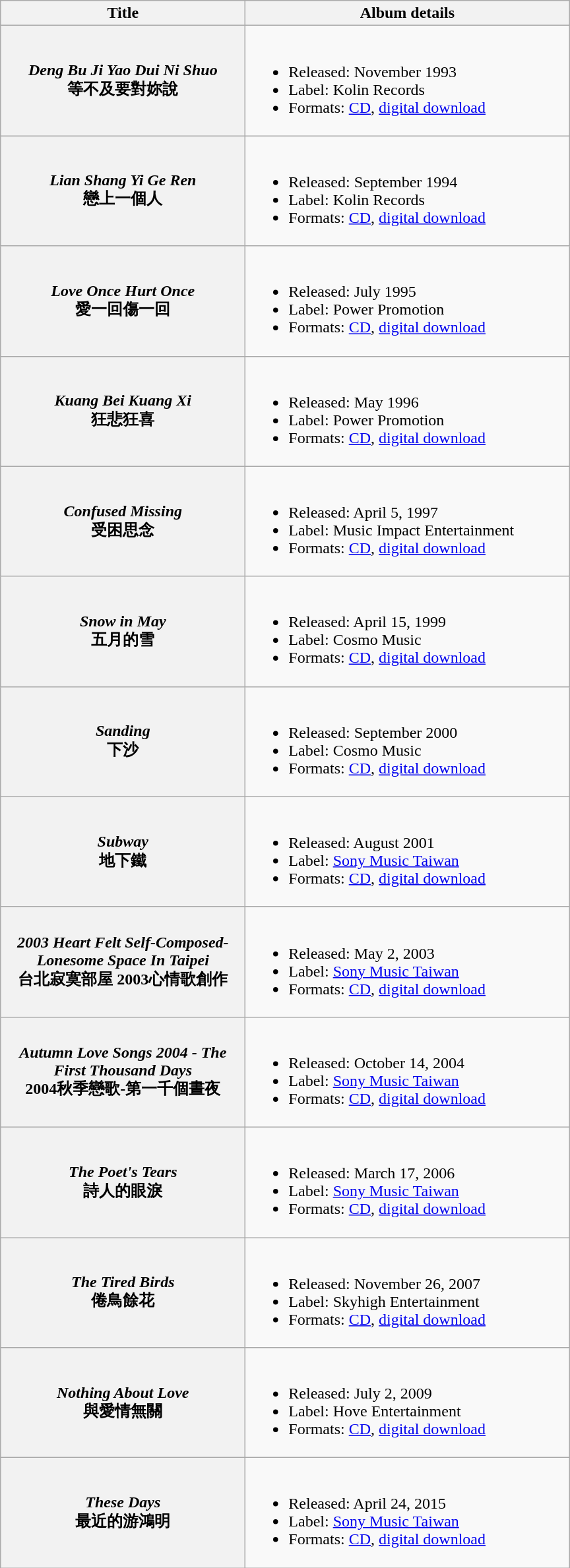<table class="wikitable plainrowheaders" style="text-align:center;">
<tr>
<th scope="col" style="width:15em;">Title</th>
<th scope="col" style="width:20em;">Album details</th>
</tr>
<tr>
<th scope="row"><em>Deng Bu Ji Yao Dui Ni Shuo</em><br>等不及要對妳說</th>
<td align="left"><br><ul><li>Released: November 1993</li><li>Label: Kolin Records</li><li>Formats: <a href='#'>CD</a>, <a href='#'>digital download</a></li></ul></td>
</tr>
<tr>
<th scope="row"><em>Lian Shang Yi Ge Ren</em><br>戀上一個人</th>
<td align="left"><br><ul><li>Released: September 1994</li><li>Label: Kolin Records</li><li>Formats: <a href='#'>CD</a>, <a href='#'>digital download</a></li></ul></td>
</tr>
<tr>
<th scope="row"><em>Love Once Hurt Once</em><br>愛一回傷一回</th>
<td align="left"><br><ul><li>Released: July 1995</li><li>Label: Power Promotion</li><li>Formats: <a href='#'>CD</a>, <a href='#'>digital download</a></li></ul></td>
</tr>
<tr>
<th scope="row"><em>Kuang Bei Kuang Xi</em><br>狂悲狂喜</th>
<td align="left"><br><ul><li>Released: May 1996</li><li>Label: Power Promotion</li><li>Formats: <a href='#'>CD</a>, <a href='#'>digital download</a></li></ul></td>
</tr>
<tr>
<th scope="row"><em>Confused Missing</em><br>受困思念</th>
<td align="left"><br><ul><li>Released: April 5, 1997</li><li>Label: Music Impact Entertainment</li><li>Formats: <a href='#'>CD</a>, <a href='#'>digital download</a></li></ul></td>
</tr>
<tr>
<th scope="row"><em>Snow in May</em><br>五月的雪</th>
<td align="left"><br><ul><li>Released: April 15, 1999</li><li>Label: Cosmo Music</li><li>Formats: <a href='#'>CD</a>, <a href='#'>digital download</a></li></ul></td>
</tr>
<tr>
<th scope="row"><em>Sanding</em><br>下沙</th>
<td align="left"><br><ul><li>Released: September 2000</li><li>Label: Cosmo Music</li><li>Formats: <a href='#'>CD</a>, <a href='#'>digital download</a></li></ul></td>
</tr>
<tr>
<th scope="row"><em>Subway</em><br>地下鐵</th>
<td align="left"><br><ul><li>Released: August 2001</li><li>Label: <a href='#'>Sony Music Taiwan</a></li><li>Formats: <a href='#'>CD</a>, <a href='#'>digital download</a></li></ul></td>
</tr>
<tr>
<th scope="row"><em>2003 Heart Felt Self-Composed-Lonesome Space In Taipei</em><br>台北寂寞部屋 2003心情歌創作</th>
<td align="left"><br><ul><li>Released: May 2, 2003</li><li>Label: <a href='#'>Sony Music Taiwan</a></li><li>Formats: <a href='#'>CD</a>, <a href='#'>digital download</a></li></ul></td>
</tr>
<tr>
<th scope="row"><em>Autumn Love Songs 2004 - The First Thousand Days</em><br>2004秋季戀歌-第一千個晝夜</th>
<td align="left"><br><ul><li>Released: October 14, 2004</li><li>Label: <a href='#'>Sony Music Taiwan</a></li><li>Formats: <a href='#'>CD</a>, <a href='#'>digital download</a></li></ul></td>
</tr>
<tr>
<th scope="row"><em>The Poet's Tears</em><br>詩人的眼淚</th>
<td align="left"><br><ul><li>Released: March 17, 2006</li><li>Label: <a href='#'>Sony Music Taiwan</a></li><li>Formats: <a href='#'>CD</a>, <a href='#'>digital download</a></li></ul></td>
</tr>
<tr>
<th scope="row"><em>The Tired Birds</em><br>倦鳥餘花</th>
<td align="left"><br><ul><li>Released: November 26, 2007</li><li>Label: Skyhigh Entertainment</li><li>Formats: <a href='#'>CD</a>, <a href='#'>digital download</a></li></ul></td>
</tr>
<tr>
<th scope="row"><em>Nothing About Love</em><br>與愛情無關</th>
<td align="left"><br><ul><li>Released: July 2, 2009</li><li>Label: Hove Entertainment</li><li>Formats: <a href='#'>CD</a>, <a href='#'>digital download</a></li></ul></td>
</tr>
<tr>
<th scope="row"><em>These Days</em><br>最近的游鴻明</th>
<td align="left"><br><ul><li>Released: April 24, 2015</li><li>Label: <a href='#'>Sony Music Taiwan</a></li><li>Formats: <a href='#'>CD</a>, <a href='#'>digital download</a></li></ul></td>
</tr>
</table>
